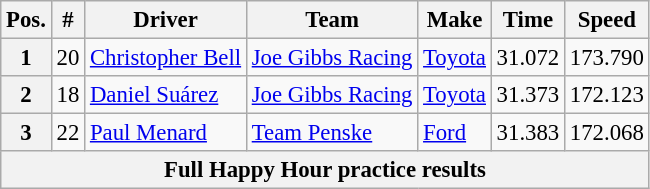<table class="wikitable" style="font-size: 95%;">
<tr>
<th>Pos.</th>
<th>#</th>
<th>Driver</th>
<th>Team</th>
<th>Make</th>
<th>Time</th>
<th>Speed</th>
</tr>
<tr>
<th>1</th>
<td>20</td>
<td><a href='#'>Christopher Bell</a></td>
<td><a href='#'>Joe Gibbs Racing</a></td>
<td><a href='#'>Toyota</a></td>
<td>31.072</td>
<td>173.790</td>
</tr>
<tr>
<th>2</th>
<td>18</td>
<td><a href='#'>Daniel Suárez</a></td>
<td><a href='#'>Joe Gibbs Racing</a></td>
<td><a href='#'>Toyota</a></td>
<td>31.373</td>
<td>172.123</td>
</tr>
<tr>
<th>3</th>
<td>22</td>
<td><a href='#'>Paul Menard</a></td>
<td><a href='#'>Team Penske</a></td>
<td><a href='#'>Ford</a></td>
<td>31.383</td>
<td>172.068</td>
</tr>
<tr>
<th colspan="7">Full Happy Hour practice results</th>
</tr>
</table>
